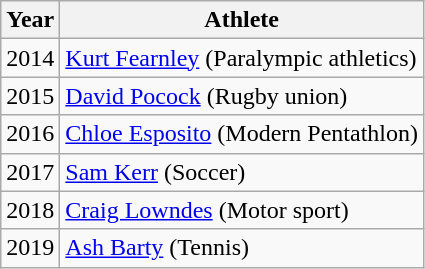<table class="wikitable">
<tr>
<th>Year</th>
<th>Athlete</th>
</tr>
<tr>
<td>2014</td>
<td><a href='#'>Kurt Fearnley</a> (Paralympic athletics)</td>
</tr>
<tr>
<td>2015</td>
<td><a href='#'>David Pocock</a> (Rugby union)</td>
</tr>
<tr>
<td>2016</td>
<td><a href='#'>Chloe Esposito</a> (Modern Pentathlon)</td>
</tr>
<tr>
<td>2017</td>
<td><a href='#'>Sam Kerr</a> (Soccer)</td>
</tr>
<tr>
<td>2018</td>
<td><a href='#'>Craig Lowndes</a> (Motor sport)</td>
</tr>
<tr>
<td>2019</td>
<td><a href='#'>Ash Barty</a> (Tennis)</td>
</tr>
</table>
